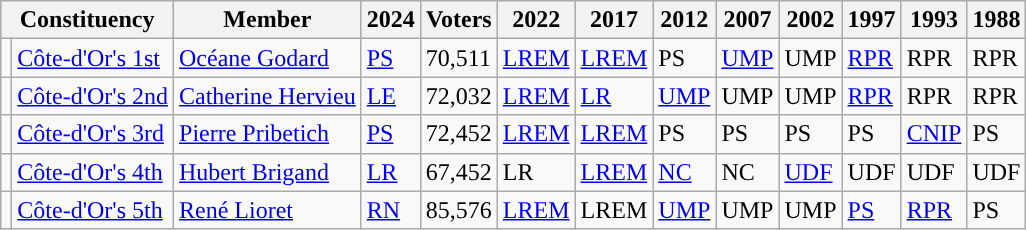<table class="wikitable sortable">
<tr>
<th colspan="2">Constituency</th>
<th>Member</th>
<th>2024</th>
<th>Voters</th>
<th>2022</th>
<th>2017</th>
<th>2012</th>
<th>2007</th>
<th>2002</th>
<th>1997</th>
<th>1993</th>
<th>1988</th>
</tr>
<tr>
<td style="background-color: "></td>
<td><a href='#'>Côte-d'Or's 1st</a></td>
<td><a href='#'>Océane Godard</a></td>
<td bgcolor=><a href='#'>PS</a></td>
<td>70,511</td>
<td><a href='#'>LREM</a></td>
<td><a href='#'>LREM</a></td>
<td bgcolor=>PS</td>
<td bgcolor=><a href='#'>UMP</a></td>
<td bgcolor=>UMP</td>
<td bgcolor=><a href='#'>RPR</a></td>
<td bgcolor=>RPR</td>
<td bgcolor=>RPR</td>
</tr>
<tr>
<td style="background-color: "></td>
<td><a href='#'>Côte-d'Or's 2nd</a></td>
<td><a href='#'>Catherine Hervieu</a></td>
<td><a href='#'>LE</a></td>
<td>72,032</td>
<td><a href='#'>LREM</a></td>
<td><a href='#'>LR</a></td>
<td bgcolor=><a href='#'>UMP</a></td>
<td bgcolor=>UMP</td>
<td bgcolor=>UMP</td>
<td bgcolor=><a href='#'>RPR</a></td>
<td bgcolor=>RPR</td>
<td bgcolor=>RPR</td>
</tr>
<tr>
<td style="background-color: "></td>
<td><a href='#'>Côte-d'Or's 3rd</a></td>
<td><a href='#'>Pierre Pribetich</a></td>
<td bgcolor=><a href='#'>PS</a></td>
<td>72,452</td>
<td><a href='#'>LREM</a></td>
<td><a href='#'>LREM</a></td>
<td bgcolor=>PS</td>
<td bgcolor=>PS</td>
<td bgcolor=>PS</td>
<td bgcolor=>PS</td>
<td bgcolor=><a href='#'>CNIP</a></td>
<td bgcolor=>PS</td>
</tr>
<tr>
<td style="background-color: "></td>
<td><a href='#'>Côte-d'Or's 4th</a></td>
<td><a href='#'>Hubert Brigand</a></td>
<td><a href='#'>LR</a></td>
<td>67,452</td>
<td>LR</td>
<td><a href='#'>LREM</a></td>
<td bgcolor=><a href='#'>NC</a></td>
<td bgcolor=>NC</td>
<td bgcolor=><a href='#'>UDF</a></td>
<td bgcolor=>UDF</td>
<td bgcolor=>UDF</td>
<td bgcolor=>UDF</td>
</tr>
<tr>
<td style="background-color: "></td>
<td><a href='#'>Côte-d'Or's 5th</a></td>
<td><a href='#'>René Lioret</a></td>
<td><a href='#'>RN</a></td>
<td>85,576</td>
<td><a href='#'>LREM</a></td>
<td>LREM</td>
<td bgcolor=><a href='#'>UMP</a></td>
<td bgcolor=>UMP</td>
<td bgcolor=>UMP</td>
<td bgcolor=><a href='#'>PS</a></td>
<td bgcolor=><a href='#'>RPR</a></td>
<td bgcolor=>PS</td>
</tr>
</table>
